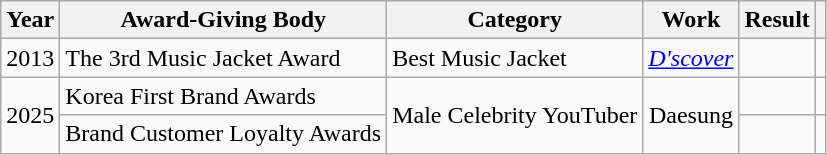<table class="wikitable sortable">
<tr>
<th>Year</th>
<th>Award-Giving Body</th>
<th>Category</th>
<th>Work</th>
<th>Result</th>
<th class="unsortable"></th>
</tr>
<tr>
<td align="center">2013</td>
<td>The 3rd Music Jacket Award</td>
<td>Best Music Jacket</td>
<td align="center"><em><a href='#'>D'scover</a></em></td>
<td></td>
<td align="center"></td>
</tr>
<tr>
<td align="center" rowspan="2">2025</td>
<td>Korea First Brand Awards</td>
<td rowspan="2">Male Celebrity YouTuber</td>
<td align="center" rowspan="2">Daesung</td>
<td></td>
<td align="center"></td>
</tr>
<tr>
<td>Brand Customer Loyalty Awards</td>
<td></td>
<td align="center"></td>
</tr>
</table>
